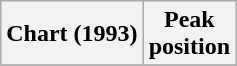<table class="wikitable sortable">
<tr>
<th>Chart (1993)</th>
<th>Peak<br>position</th>
</tr>
<tr>
</tr>
</table>
